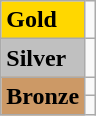<table class="wikitable">
<tr>
<td bgcolor="gold"><strong>Gold</strong></td>
<td></td>
</tr>
<tr>
<td bgcolor="silver"><strong>Silver</strong></td>
<td></td>
</tr>
<tr>
<td rowspan="2" bgcolor="#cc9966"><strong>Bronze</strong></td>
<td></td>
</tr>
<tr>
<td></td>
</tr>
</table>
